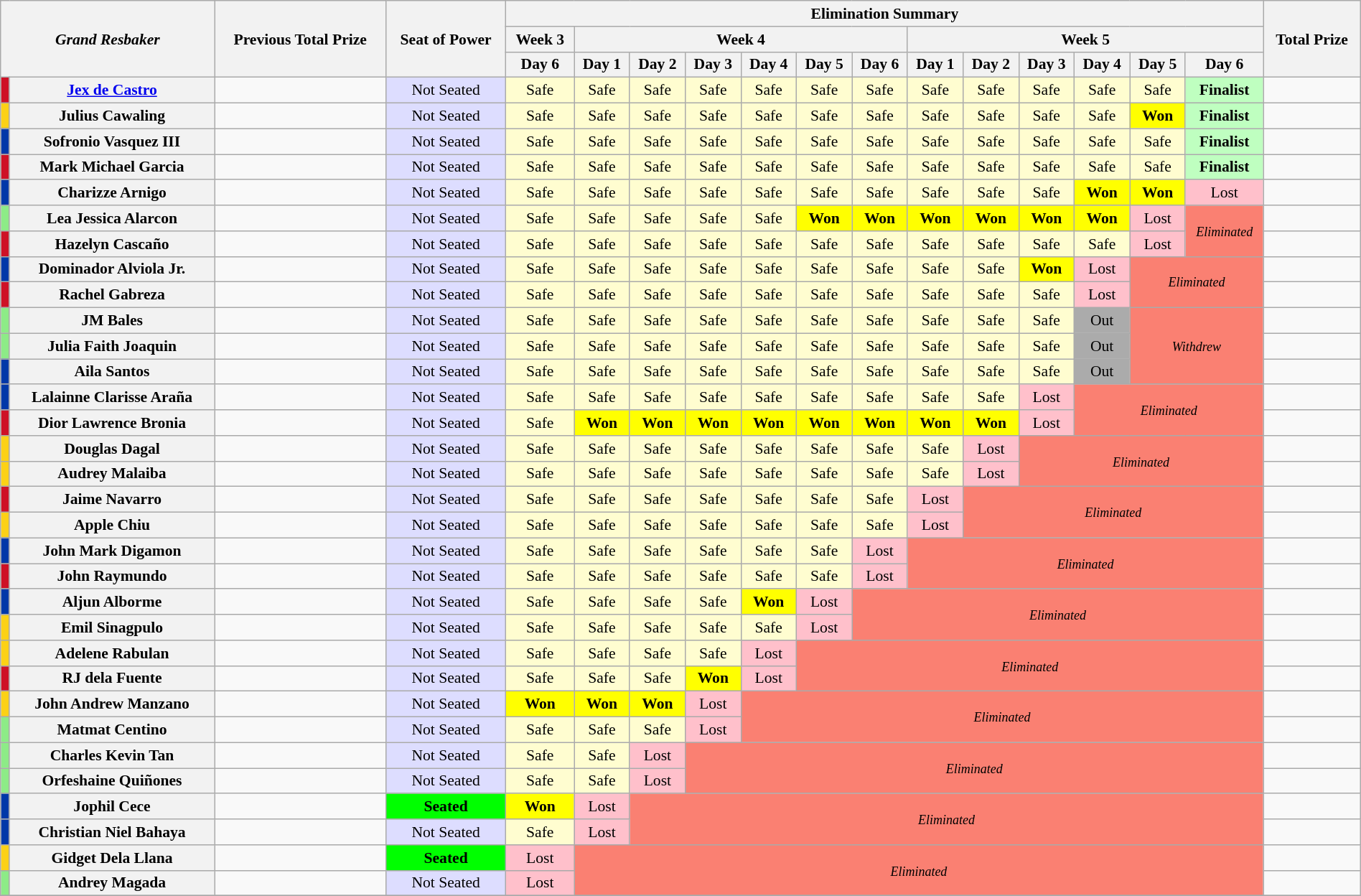<table class="wikitable mw-collapsible mw-collapsed" style="text-align:center; font-size:90%; width:100%;">
<tr>
<th colspan="2" rowspan="3"><em>Grand Resbaker</em></th>
<th rowspan="3">Previous Total Prize</th>
<th rowspan="3">Seat of Power</th>
<th colspan="13">Elimination Summary</th>
<th rowspan="3">Total Prize</th>
</tr>
<tr>
<th>Week 3</th>
<th colspan="6">Week 4</th>
<th colspan="6">Week 5</th>
</tr>
<tr>
<th>Day 6</th>
<th>Day 1</th>
<th>Day 2</th>
<th>Day 3</th>
<th>Day 4</th>
<th>Day 5</th>
<th>Day 6</th>
<th>Day 1</th>
<th>Day 2</th>
<th>Day 3</th>
<th>Day 4</th>
<th>Day 5</th>
<th>Day 6</th>
</tr>
<tr>
<th style="background-color:#CE1126;"></th>
<th><a href='#'>Jex de Castro</a></th>
<td style="background-color:#;"></td>
<td style="background-color:#ddddff;">Not Seated</td>
<td style="background-color:#fffdd0;">Safe</td>
<td style="background-color:#fffdd0;">Safe</td>
<td style="background-color:#fffdd0;">Safe</td>
<td style="background-color:#fffdd0;">Safe</td>
<td style="background-color:#fffdd0;">Safe</td>
<td style="background-color:#fffdd0;">Safe</td>
<td style="background-color:#fffdd0;">Safe</td>
<td style="background-color:#fffdd0;">Safe</td>
<td style="background-color:#fffdd0;">Safe</td>
<td style="background-color:#fffdd0;">Safe</td>
<td style="background-color:#fffdd0;">Safe</td>
<td style="background-color:#fffdd0;">Safe</td>
<td style="background-color:#bfffc0;"><strong>Finalist</strong></td>
<td style="background-color:#;"></td>
</tr>
<tr>
<th style="background-color:#fcd116;"></th>
<th>Julius Cawaling</th>
<td style="background-color:#;"></td>
<td style="background-color:#ddddff;">Not Seated</td>
<td style="background-color:#fffdd0;">Safe</td>
<td style="background-color:#fffdd0;">Safe</td>
<td style="background-color:#fffdd0;">Safe</td>
<td style="background-color:#fffdd0;">Safe</td>
<td style="background-color:#fffdd0;">Safe</td>
<td style="background-color:#fffdd0;">Safe</td>
<td style="background-color:#fffdd0;">Safe</td>
<td style="background-color:#fffdd0;">Safe</td>
<td style="background-color:#fffdd0;">Safe</td>
<td style="background-color:#fffdd0;">Safe</td>
<td style="background-color:#fffdd0;">Safe</td>
<td style="background-color:yellow"><strong>Won</strong></td>
<td style="background-color:#bfffc0;"><strong>Finalist</strong></td>
<td style="background-color:#;"></td>
</tr>
<tr>
<th style="background-color:#0038a8;"></th>
<th>Sofronio Vasquez III</th>
<td style="background-color:#;"></td>
<td style="background-color:#ddddff;">Not Seated</td>
<td style="background-color:#fffdd0;">Safe</td>
<td style="background-color:#fffdd0;">Safe</td>
<td style="background-color:#fffdd0;">Safe</td>
<td style="background-color:#fffdd0;">Safe</td>
<td style="background-color:#fffdd0;">Safe</td>
<td style="background-color:#fffdd0;">Safe</td>
<td style="background-color:#fffdd0;">Safe</td>
<td style="background-color:#fffdd0;">Safe</td>
<td style="background-color:#fffdd0;">Safe</td>
<td style="background-color:#fffdd0;">Safe</td>
<td style="background-color:#fffdd0;">Safe</td>
<td style="background-color:#fffdd0;">Safe</td>
<td style="background-color:#bfffc0;"><strong>Finalist</strong></td>
<td style="background-color:#;"></td>
</tr>
<tr>
<th style="background-color:#CE1126;"></th>
<th>Mark Michael Garcia</th>
<td style="background-color:#;"></td>
<td style="background-color:#ddddff;">Not Seated</td>
<td style="background-color:#fffdd0;">Safe</td>
<td style="background-color:#fffdd0;">Safe</td>
<td style="background-color:#fffdd0;">Safe</td>
<td style="background-color:#fffdd0;">Safe</td>
<td style="background-color:#fffdd0;">Safe</td>
<td style="background-color:#fffdd0;">Safe</td>
<td style="background-color:#fffdd0;">Safe</td>
<td style="background-color:#fffdd0;">Safe</td>
<td style="background-color:#fffdd0;">Safe</td>
<td style="background-color:#fffdd0;">Safe</td>
<td style="background-color:#fffdd0;">Safe</td>
<td style="background-color:#fffdd0;">Safe</td>
<td style="background-color:#bfffc0;"><strong>Finalist</strong></td>
<td style="background-color:#;"></td>
</tr>
<tr>
<th style="background-color:#0038a8;"></th>
<th>Charizze Arnigo</th>
<td style="background-color:#;"></td>
<td style="background-color:#ddddff;">Not Seated</td>
<td style="background-color:#fffdd0;">Safe</td>
<td style="background-color:#fffdd0;">Safe</td>
<td style="background-color:#fffdd0;">Safe</td>
<td style="background-color:#fffdd0;">Safe</td>
<td style="background-color:#fffdd0;">Safe</td>
<td style="background-color:#fffdd0;">Safe</td>
<td style="background-color:#fffdd0;">Safe</td>
<td style="background-color:#fffdd0;">Safe</td>
<td style="background-color:#fffdd0;">Safe</td>
<td style="background-color:#fffdd0;">Safe</td>
<td style="background-color:yellow;"><strong>Won</strong></td>
<td style="background-color:yellow;"><strong>Won</strong></td>
<td style="background-color:pink;">Lost</td>
<td style="background-color:#;"></td>
</tr>
<tr>
<th style="background-color:#8deb87;"></th>
<th>Lea Jessica Alarcon</th>
<td style="background-color:#;"></td>
<td style="background-color:#ddddff;">Not Seated</td>
<td style="background-color:#fffdd0;">Safe</td>
<td style="background-color:#fffdd0;">Safe</td>
<td style="background-color:#fffdd0;">Safe</td>
<td style="background-color:#fffdd0;">Safe</td>
<td style="background-color:#fffdd0;">Safe</td>
<td style="background-color: yellow;"><strong>Won</strong></td>
<td style="background-color: yellow;"><strong>Won</strong></td>
<td style="background-color: yellow;"><strong>Won</strong></td>
<td style="background-color: yellow;"><strong>Won</strong></td>
<td style="background-color: yellow;"><strong>Won</strong></td>
<td style="background-color: yellow;"><strong>Won</strong></td>
<td style="background-color:pink">Lost</td>
<td style="background-color:salmon" rowspan="2"><small><em>Eliminated</em></small></td>
<td style="background-color:#;"></td>
</tr>
<tr>
<th style="background-color:#CE1126;"></th>
<th>Hazelyn Cascaño</th>
<td style="background-color:#;"></td>
<td style="background-color:#ddddff;">Not Seated</td>
<td style="background-color:#fffdd0;">Safe</td>
<td style="background-color:#fffdd0;">Safe</td>
<td style="background-color:#fffdd0;">Safe</td>
<td style="background-color:#fffdd0;">Safe</td>
<td style="background-color:#fffdd0;">Safe</td>
<td style="background-color:#fffdd0;">Safe</td>
<td style="background-color:#fffdd0;">Safe</td>
<td style="background-color:#fffdd0;">Safe</td>
<td style="background-color:#fffdd0;">Safe</td>
<td style="background-color:#fffdd0;">Safe</td>
<td style="background-color:#fffdd0;">Safe</td>
<td style="background-color:pink">Lost</td>
<td style="background-color:#;"></td>
</tr>
<tr>
<th style="background-color:#0038a8;"></th>
<th>Dominador Alviola Jr.</th>
<td style="background-color:#;"></td>
<td style="background-color:#ddddff;">Not Seated</td>
<td style="background-color:#fffdd0;">Safe</td>
<td style="background-color:#fffdd0;">Safe</td>
<td style="background-color:#fffdd0;">Safe</td>
<td style="background-color:#fffdd0;">Safe</td>
<td style="background-color:#fffdd0;">Safe</td>
<td style="background-color:#fffdd0;">Safe</td>
<td style="background-color:#fffdd0;">Safe</td>
<td style="background-color:#fffdd0;">Safe</td>
<td style="background-color:#fffdd0;">Safe</td>
<td style="background-color: yellow;"><strong>Won</strong></td>
<td style="background-color:pink">Lost</td>
<td colspan="2" rowspan="2" style="background-color:salmon;"><small><em>Eliminated</em></small></td>
<td style="background-color:#;"></td>
</tr>
<tr>
<th style="background-color:#CE1126;"></th>
<th>Rachel Gabreza</th>
<td style="background-color:#;"></td>
<td style="background-color:#ddddff;">Not Seated</td>
<td style="background-color:#fffdd0;">Safe</td>
<td style="background-color:#fffdd0;">Safe</td>
<td style="background-color:#fffdd0;">Safe</td>
<td style="background-color:#fffdd0;">Safe</td>
<td style="background-color:#fffdd0;">Safe</td>
<td style="background-color:#fffdd0;">Safe</td>
<td style="background-color:#fffdd0;">Safe</td>
<td style="background-color:#fffdd0;">Safe</td>
<td style="background-color:#fffdd0;">Safe</td>
<td style="background-color:#fffdd0;">Safe</td>
<td style="background-color:pink">Lost</td>
<td style="background-color:#;"></td>
</tr>
<tr>
<th style="background-color:#8deb87;"></th>
<th>JM Bales</th>
<td style="background-color:#;"></td>
<td style="background-color:#ddddff;">Not Seated</td>
<td style="background-color:#fffdd0;">Safe</td>
<td style="background-color:#fffdd0;">Safe</td>
<td style="background-color:#fffdd0;">Safe</td>
<td style="background-color:#fffdd0;">Safe</td>
<td style="background-color:#fffdd0;">Safe</td>
<td style="background-color:#fffdd0;">Safe</td>
<td style="background-color:#fffdd0;">Safe</td>
<td style="background-color:#fffdd0;">Safe</td>
<td style="background-color:#fffdd0;">Safe</td>
<td style="background-color:#fffdd0;">Safe</td>
<td style="background-color:#ababab;">Out</td>
<td colspan="2" rowspan="3" style="background-color:salmon;"><small><em>Withdrew</em></small></td>
<td style="background-color:#;"></td>
</tr>
<tr>
<th style="background-color:#8deb87;"></th>
<th>Julia Faith Joaquin</th>
<td style="background-color:#;"></td>
<td style="background-color:#ddddff;">Not Seated</td>
<td style="background-color:#fffdd0;">Safe</td>
<td style="background-color:#fffdd0;">Safe</td>
<td style="background-color:#fffdd0;">Safe</td>
<td style="background-color:#fffdd0;">Safe</td>
<td style="background-color:#fffdd0;">Safe</td>
<td style="background-color:#fffdd0;">Safe</td>
<td style="background-color:#fffdd0;">Safe</td>
<td style="background-color:#fffdd0;">Safe</td>
<td style="background-color:#fffdd0;">Safe</td>
<td style="background-color:#fffdd0;">Safe</td>
<td style="background-color:#ababab;">Out</td>
<td style="background-color:#;"></td>
</tr>
<tr>
<th style="background-color:#0038a8;"></th>
<th>Aila Santos</th>
<td style="background-color:#;"></td>
<td style="background-color:#ddddff;">Not Seated</td>
<td style="background-color:#fffdd0;">Safe</td>
<td style="background-color:#fffdd0;">Safe</td>
<td style="background-color:#fffdd0;">Safe</td>
<td style="background-color:#fffdd0;">Safe</td>
<td style="background-color:#fffdd0;">Safe</td>
<td style="background-color:#fffdd0;">Safe</td>
<td style="background-color:#fffdd0;">Safe</td>
<td style="background-color:#fffdd0;">Safe</td>
<td style="background-color:#fffdd0;">Safe</td>
<td style="background-color:#fffdd0;">Safe</td>
<td style="background-color:#ababab;">Out</td>
<td style="background-color:#;"></td>
</tr>
<tr>
<th style="background-color:#0038a8;"></th>
<th>Lalainne Clarisse Araña</th>
<td style="background-color:#;"></td>
<td style="background-color:#ddddff;">Not Seated</td>
<td style="background-color:#fffdd0;">Safe</td>
<td style="background-color:#fffdd0;">Safe</td>
<td style="background-color:#fffdd0;">Safe</td>
<td style="background-color:#fffdd0;">Safe</td>
<td style="background-color:#fffdd0;">Safe</td>
<td style="background-color:#fffdd0;">Safe</td>
<td style="background-color:#fffdd0;">Safe</td>
<td style="background-color:#fffdd0;">Safe</td>
<td style="background-color:#fffdd0;">Safe</td>
<td style="background-color:pink">Lost</td>
<td colspan="3" rowspan="2" style="background-color:salmon;"><small><em>Eliminated</em></small></td>
<td style="background-color:#;"></td>
</tr>
<tr>
<th style="background-color:#CE1126;"></th>
<th>Dior Lawrence Bronia</th>
<td style="background-color:#;"></td>
<td style="background-color:#ddddff;">Not Seated</td>
<td style="background-color:#fffdd0;">Safe</td>
<td style="background-color:yellow;"><strong>Won</strong></td>
<td style="background-color:yellow;"><strong>Won</strong></td>
<td style="background-color:yellow;"><strong>Won</strong></td>
<td style="background-color:yellow;"><strong>Won</strong></td>
<td style="background-color:yellow;"><strong>Won</strong></td>
<td style="background-color:yellow;"><strong>Won</strong></td>
<td style="background-color:yellow;"><strong>Won</strong></td>
<td style="background-color: yellow;"><strong>Won</strong></td>
<td style="background-color:pink">Lost</td>
<td style="background-color:#;"></td>
</tr>
<tr>
<th style="background-color:#fcd116;"></th>
<th>Douglas Dagal</th>
<td style="background-color:#;"></td>
<td style="background-color:#ddddff;">Not Seated</td>
<td style="background-color:#fffdd0;">Safe</td>
<td style="background-color:#fffdd0;">Safe</td>
<td style="background-color:#fffdd0;">Safe</td>
<td style="background-color:#fffdd0;">Safe</td>
<td style="background-color:#fffdd0;">Safe</td>
<td style="background-color:#fffdd0;">Safe</td>
<td style="background-color:#fffdd0;">Safe</td>
<td style="background-color:#fffdd0;">Safe</td>
<td style="background-color:pink;">Lost</td>
<td colspan="4" rowspan="2" style="background-color:salmon;"><small><em>Eliminated</em></small></td>
<td style="background-color:#;"></td>
</tr>
<tr>
<th style="background-color:#fcd116;"></th>
<th>Audrey Malaiba</th>
<td style="background-color:#;"></td>
<td style="background-color:#ddddff;">Not Seated</td>
<td style="background-color:#fffdd0;">Safe</td>
<td style="background-color:#fffdd0;">Safe</td>
<td style="background-color:#fffdd0;">Safe</td>
<td style="background-color:#fffdd0;">Safe</td>
<td style="background-color:#fffdd0;">Safe</td>
<td style="background-color:#fffdd0;">Safe</td>
<td style="background-color:#fffdd0;">Safe</td>
<td style="background-color:#fffdd0;">Safe</td>
<td style="background-color:pink;">Lost</td>
<td style="background-color:#;"></td>
</tr>
<tr>
<th style="background-color:#CE1126;"></th>
<th>Jaime Navarro</th>
<td style="background-color:#;"></td>
<td style="background-color:#ddddff;">Not Seated</td>
<td style="background-color:#fffdd0;">Safe</td>
<td style="background-color:#fffdd0;">Safe</td>
<td style="background-color:#fffdd0;">Safe</td>
<td style="background-color:#fffdd0;">Safe</td>
<td style="background-color:#fffdd0;">Safe</td>
<td style="background-color:#fffdd0;">Safe</td>
<td style="background-color:#fffdd0;">Safe</td>
<td style="background-color:pink;">Lost</td>
<td colspan="5" rowspan="2" style="background-color:salmon;"><small><em>Eliminated</em></small></td>
<td style="background-color:#;"></td>
</tr>
<tr>
<th style="background-color:#fcd116;"></th>
<th>Apple Chiu</th>
<td style="background-color:#;"></td>
<td style="background-color:#ddddff;">Not Seated</td>
<td style="background-color:#fffdd0;">Safe</td>
<td style="background-color:#fffdd0;">Safe</td>
<td style="background-color:#fffdd0;">Safe</td>
<td style="background-color:#fffdd0;">Safe</td>
<td style="background-color:#fffdd0;">Safe</td>
<td style="background-color:#fffdd0;">Safe</td>
<td style="background-color:#fffdd0;">Safe</td>
<td style="background-color:pink;">Lost</td>
<td style="background-color:#;"></td>
</tr>
<tr>
<th style="background-color:#0038a8;"></th>
<th>John Mark Digamon</th>
<td style="background-color:#;"></td>
<td style="background-color:#ddddff;">Not Seated</td>
<td style="background-color:#fffdd0;">Safe</td>
<td style="background-color:#fffdd0;">Safe</td>
<td style="background-color:#fffdd0;">Safe</td>
<td style="background-color:#fffdd0;">Safe</td>
<td style="background-color:#fffdd0;">Safe</td>
<td style="background-color:#fffdd0;">Safe</td>
<td style="background-color:pink;">Lost</td>
<td colspan="6" rowspan="2" style="background-color:salmon;"><small><em>Eliminated</em></small></td>
<td style="background-color:#;"></td>
</tr>
<tr>
<th style="background-color:#CE1126;"></th>
<th>John Raymundo</th>
<td style="background-color:#;"></td>
<td style="background-color:#ddddff;">Not Seated</td>
<td style="background-color:#fffdd0;">Safe</td>
<td style="background-color:#fffdd0;">Safe</td>
<td style="background-color:#fffdd0;">Safe</td>
<td style="background-color:#fffdd0;">Safe</td>
<td style="background-color:#fffdd0;">Safe</td>
<td style="background-color:#fffdd0;">Safe</td>
<td style="background-color:pink;">Lost</td>
<td style="background-color:#;"></td>
</tr>
<tr>
<th style="background-color:#0038a8;"></th>
<th>Aljun Alborme</th>
<td></td>
<td style="background-color:#ddddff;">Not Seated</td>
<td style="background-color:#fffdd0;">Safe</td>
<td style="background-color:#fffdd0;">Safe</td>
<td style="background-color:#fffdd0;">Safe</td>
<td style="background-color:#fffdd0;">Safe</td>
<td style="background-color:yellow;"><strong>Won</strong></td>
<td style="background-color:pink;">Lost</td>
<td colspan="7" rowspan="2" style="background-color:salmon;"><small><em>Eliminated</em></small></td>
<td></td>
</tr>
<tr>
<th style="background-color:#fcd116;"></th>
<th>Emil Sinagpulo</th>
<td></td>
<td style="background-color:#ddddff;">Not Seated</td>
<td style="background-color:#fffdd0;">Safe</td>
<td style="background-color:#fffdd0;">Safe</td>
<td style="background-color:#fffdd0;">Safe</td>
<td style="background-color:#fffdd0;">Safe</td>
<td style="background-color:#fffdd0;">Safe</td>
<td style="background-color:pink;">Lost</td>
<td></td>
</tr>
<tr>
<th style="background-color:#fcd116;"></th>
<th>Adelene Rabulan</th>
<td></td>
<td style="background-color:#ddddff;">Not Seated</td>
<td style="background-color:#fffdd0;">Safe</td>
<td style="background-color:#fffdd0;">Safe</td>
<td style="background-color:#fffdd0;">Safe</td>
<td style="background-color:#fffdd0;">Safe</td>
<td style="background-color:pink">Lost</td>
<td colspan="8" rowspan="2" style="background-color:salmon;"><small><em>Eliminated</em></small></td>
<td></td>
</tr>
<tr>
<th style="background-color:#CE1126;"></th>
<th>RJ dela Fuente</th>
<td style="background-color:#;"></td>
<td style="background-color:#ddddff;">Not Seated</td>
<td style="background-color:#fffdd0;">Safe</td>
<td style="background-color:#fffdd0;">Safe</td>
<td style="background-color:#fffdd0;">Safe</td>
<td style="background-color:yellow"><strong>Won</strong></td>
<td style="background-color:pink">Lost</td>
<td></td>
</tr>
<tr>
<th style="background-color:#fcd116;"></th>
<th>John Andrew Manzano</th>
<td style="background-color:#;"></td>
<td style="background-color:#ddddff;">Not Seated</td>
<td style="background-color:yellow;"><strong>Won</strong></td>
<td style="background-color:yellow;"><strong>Won</strong></td>
<td style="background-color:yellow;"><strong>Won</strong></td>
<td style="background-color:pink">Lost</td>
<td colspan="9" rowspan="2" style="background-color:salmon"><small><em>Eliminated</em></small></td>
<td style="background-color:#;"></td>
</tr>
<tr>
<th style="background-color:#8deb87;"></th>
<th>Matmat Centino</th>
<td></td>
<td style="background-color:#ddddff;">Not Seated</td>
<td style="background-color:#fffdd0;">Safe</td>
<td style="background-color:#fffdd0;">Safe</td>
<td style="background-color:#fffdd0;">Safe</td>
<td style="background-color:pink">Lost</td>
<td></td>
</tr>
<tr>
<th style="background-color:#8deb87;"></th>
<th>Charles Kevin Tan</th>
<td style="background-color:#;"></td>
<td style="background-color:#ddddff;">Not Seated</td>
<td style="background-color:#fffdd0;">Safe</td>
<td style="background-color:#fffdd0;">Safe</td>
<td style="background-color:pink;">Lost</td>
<td colspan="10" rowspan="2" style="background-color:salmon;"><small><em>Eliminated</em></small></td>
<td style="background-color:#;"></td>
</tr>
<tr>
<th style="background-color:#8deb87;"></th>
<th>Orfeshaine Quiñones</th>
<td style="background-color:#;"></td>
<td style="background-color:#ddddff;">Not Seated</td>
<td style="background-color:#fffdd0;">Safe</td>
<td style="background-color:#fffdd0;">Safe</td>
<td style="background-color:pink;">Lost</td>
<td style="background-color:#;"></td>
</tr>
<tr>
<th style="background-color:#0038a8;"></th>
<th>Jophil Cece</th>
<td style="background-color:#;"></td>
<td style="background-color:lime;"><strong>Seated</strong></td>
<td style="background-color:yellow;"><strong>Won</strong></td>
<td style="background-color:pink;">Lost</td>
<td colspan="11" rowspan="2" style="background-color:salmon;"><small><em>Eliminated</em></small></td>
<td style="background-color:#;"></td>
</tr>
<tr>
<th style="background-color:#0038a8;"></th>
<th>Christian Niel Bahaya</th>
<td style="background-color:#;"></td>
<td style="background-color:#ddddff;">Not Seated</td>
<td style="background-color:#fffdd0;">Safe</td>
<td style="background-color:pink;">Lost</td>
<td style="background-color:#;"></td>
</tr>
<tr>
<th style="background-color:#fcd116;"></th>
<th>Gidget Dela Llana</th>
<td style="background-color:#;"></td>
<td style="background-color:lime;"><strong>Seated</strong></td>
<td style="background-color:pink;">Lost</td>
<td colspan="12" rowspan="2" style="background-color:salmon;"><small><em>Eliminated</em></small></td>
<td style="background-color:#;"></td>
</tr>
<tr>
<th style="background-color:#8deb87;"></th>
<th>Andrey Magada</th>
<td style="background-color:#;"></td>
<td style="background-color:#ddddff;">Not Seated</td>
<td style="background-color:pink;">Lost</td>
<td style="background-color:#;"></td>
</tr>
<tr>
</tr>
</table>
